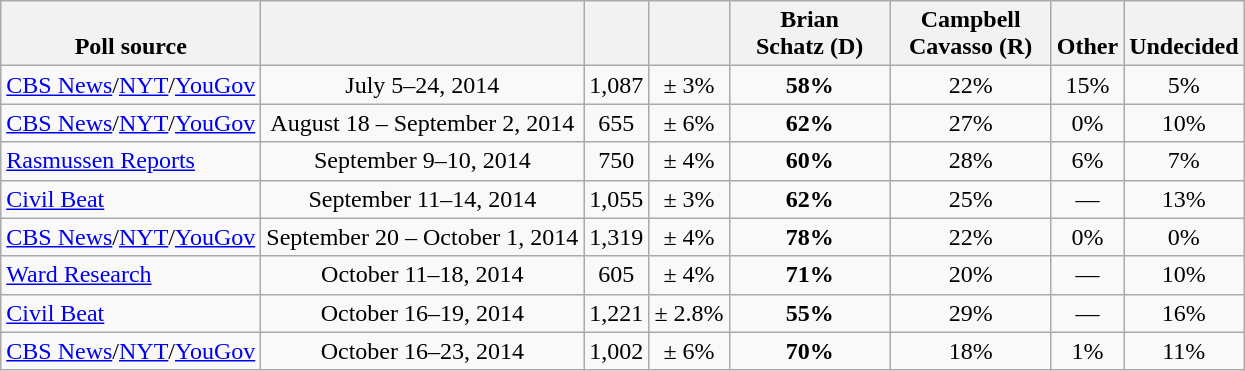<table class="wikitable" style="text-align:center">
<tr valign= bottom>
<th>Poll source</th>
<th></th>
<th></th>
<th></th>
<th style="width:100px;">Brian<br>Schatz (D)</th>
<th style="width:100px;">Campbell<br>Cavasso (R)</th>
<th>Other</th>
<th>Undecided</th>
</tr>
<tr>
<td align=left><a href='#'>CBS News</a>/<a href='#'>NYT</a>/<a href='#'>YouGov</a></td>
<td>July 5–24, 2014</td>
<td>1,087</td>
<td>± 3%</td>
<td><strong>58%</strong></td>
<td>22%</td>
<td>15%</td>
<td>5%</td>
</tr>
<tr>
<td align=left><a href='#'>CBS News</a>/<a href='#'>NYT</a>/<a href='#'>YouGov</a></td>
<td>August 18 – September 2, 2014</td>
<td>655</td>
<td>± 6%</td>
<td><strong>62%</strong></td>
<td>27%</td>
<td>0%</td>
<td>10%</td>
</tr>
<tr>
<td align=left><a href='#'>Rasmussen Reports</a></td>
<td>September 9–10, 2014</td>
<td>750</td>
<td>± 4%</td>
<td><strong>60%</strong></td>
<td>28%</td>
<td>6%</td>
<td>7%</td>
</tr>
<tr>
<td align=left><a href='#'>Civil Beat</a></td>
<td>September 11–14, 2014</td>
<td>1,055</td>
<td>± 3%</td>
<td><strong>62%</strong></td>
<td>25%</td>
<td>—</td>
<td>13%</td>
</tr>
<tr>
<td align=left><a href='#'>CBS News</a>/<a href='#'>NYT</a>/<a href='#'>YouGov</a></td>
<td>September 20 – October 1, 2014</td>
<td>1,319</td>
<td>± 4%</td>
<td><strong>78%</strong></td>
<td>22%</td>
<td>0%</td>
<td>0%</td>
</tr>
<tr>
<td align=left><a href='#'>Ward Research</a></td>
<td>October 11–18, 2014</td>
<td>605</td>
<td>± 4%</td>
<td><strong>71%</strong></td>
<td>20%</td>
<td>—</td>
<td>10%</td>
</tr>
<tr>
<td align=left><a href='#'>Civil Beat</a></td>
<td>October 16–19, 2014</td>
<td>1,221</td>
<td>± 2.8%</td>
<td><strong>55%</strong></td>
<td>29%</td>
<td>—</td>
<td>16%</td>
</tr>
<tr>
<td align=left><a href='#'>CBS News</a>/<a href='#'>NYT</a>/<a href='#'>YouGov</a></td>
<td>October 16–23, 2014</td>
<td>1,002</td>
<td>± 6%</td>
<td><strong>70%</strong></td>
<td>18%</td>
<td>1%</td>
<td>11%</td>
</tr>
</table>
